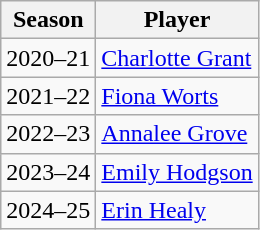<table class="wikitable">
<tr>
<th>Season</th>
<th>Player</th>
</tr>
<tr>
<td>2020–21</td>
<td> <a href='#'>Charlotte Grant</a></td>
</tr>
<tr>
<td>2021–22</td>
<td> <a href='#'>Fiona Worts</a></td>
</tr>
<tr>
<td>2022–23</td>
<td> <a href='#'>Annalee Grove</a></td>
</tr>
<tr>
<td>2023–24</td>
<td> <a href='#'>Emily Hodgson</a></td>
</tr>
<tr>
<td>2024–25</td>
<td> <a href='#'>Erin Healy</a></td>
</tr>
</table>
